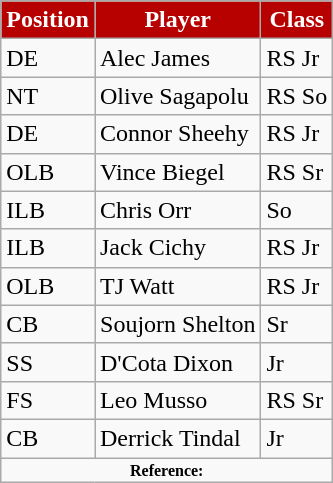<table class="wikitable">
<tr>
<th style="background:#B70101; color:#fff;">Position</th>
<th style="background:#B70101; color:#fff;">Player</th>
<th style="background:#B70101; color:#fff;">Class</th>
</tr>
<tr>
<td>DE</td>
<td>Alec James</td>
<td>RS Jr</td>
</tr>
<tr>
<td>NT</td>
<td>Olive Sagapolu</td>
<td>RS So</td>
</tr>
<tr>
<td>DE</td>
<td>Connor Sheehy</td>
<td>RS Jr</td>
</tr>
<tr>
<td>OLB</td>
<td>Vince Biegel</td>
<td>RS Sr</td>
</tr>
<tr>
<td>ILB</td>
<td>Chris Orr</td>
<td>So</td>
</tr>
<tr>
<td>ILB</td>
<td>Jack Cichy</td>
<td>RS Jr</td>
</tr>
<tr>
<td>OLB</td>
<td>TJ Watt</td>
<td>RS Jr</td>
</tr>
<tr>
<td>CB</td>
<td>Soujorn Shelton</td>
<td>Sr</td>
</tr>
<tr>
<td>SS</td>
<td>D'Cota Dixon</td>
<td>Jr</td>
</tr>
<tr>
<td>FS</td>
<td>Leo Musso</td>
<td>RS Sr</td>
</tr>
<tr>
<td>CB</td>
<td>Derrick Tindal</td>
<td>Jr</td>
</tr>
<tr>
<td colspan="3"  style="font-size:8pt; text-align:center;"><strong>Reference:</strong></td>
</tr>
</table>
